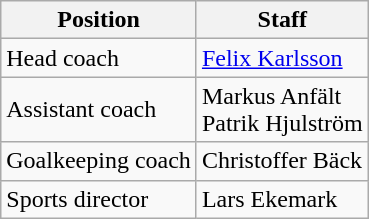<table class="wikitable">
<tr>
<th>Position</th>
<th>Staff</th>
</tr>
<tr>
<td>Head coach</td>
<td> <a href='#'>Felix Karlsson</a></td>
</tr>
<tr>
<td>Assistant coach</td>
<td> Markus Anfält<br> Patrik Hjulström</td>
</tr>
<tr>
<td>Goalkeeping coach</td>
<td> Christoffer Bäck</td>
</tr>
<tr>
<td>Sports director</td>
<td> Lars Ekemark</td>
</tr>
</table>
